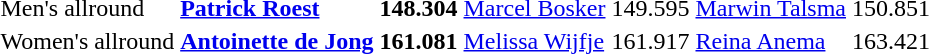<table>
<tr>
<td>Men's allround</td>
<td><strong><a href='#'>Patrick Roest</a></strong></td>
<td><strong>148.304</strong></td>
<td><a href='#'>Marcel Bosker</a></td>
<td>149.595</td>
<td><a href='#'>Marwin Talsma</a></td>
<td>150.851</td>
</tr>
<tr>
<td>Women's allround</td>
<td><strong><a href='#'>Antoinette de Jong</a></strong></td>
<td><strong>161.081</strong></td>
<td><a href='#'>Melissa Wijfje</a></td>
<td>161.917</td>
<td><a href='#'>Reina Anema</a></td>
<td>163.421</td>
</tr>
</table>
